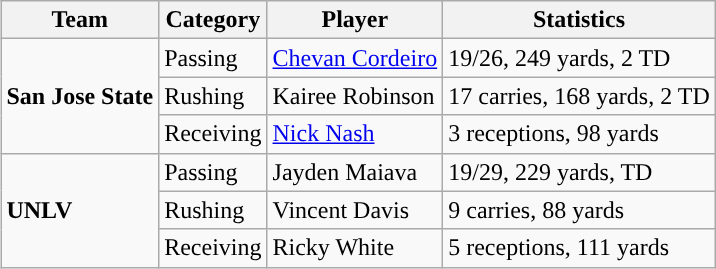<table class="wikitable" style="float: right;">
<tr>
<th>Team</th>
<th>Category</th>
<th>Player</th>
<th>Statistics</th>
</tr>
<tr>
<td rowspan=3><strong>San Jose State</strong></td>
<td>Passing</td>
<td><a href='#'>Chevan Cordeiro</a></td>
<td>19/26, 249 yards, 2 TD</td>
</tr>
<tr>
<td>Rushing</td>
<td>Kairee Robinson</td>
<td>17 carries, 168 yards, 2 TD</td>
</tr>
<tr>
<td>Receiving</td>
<td><a href='#'>Nick Nash</a></td>
<td>3 receptions, 98 yards</td>
</tr>
<tr>
<td rowspan=3><strong>UNLV</strong></td>
<td>Passing</td>
<td>Jayden Maiava</td>
<td>19/29, 229 yards, TD</td>
</tr>
<tr>
<td>Rushing</td>
<td>Vincent Davis</td>
<td>9 carries, 88 yards</td>
</tr>
<tr>
<td>Receiving</td>
<td>Ricky White</td>
<td>5 receptions, 111 yards</td>
</tr>
</table>
